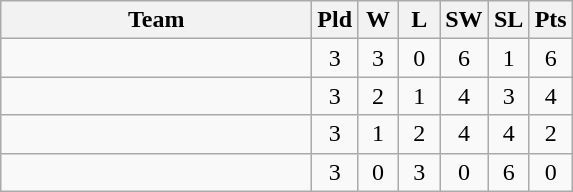<table class=wikitable style="text-align:center">
<tr>
<th width=200>Team</th>
<th width=20>Pld</th>
<th width=20>W</th>
<th width=20>L</th>
<th width=20>SW</th>
<th width=20>SL</th>
<th width=20>Pts</th>
</tr>
<tr bgcolor=>
<td align=left></td>
<td>3</td>
<td>3</td>
<td>0</td>
<td>6</td>
<td>1</td>
<td>6</td>
</tr>
<tr bgcolor=>
<td align=left></td>
<td>3</td>
<td>2</td>
<td>1</td>
<td>4</td>
<td>3</td>
<td>4</td>
</tr>
<tr bgcolor=>
<td align=left></td>
<td>3</td>
<td>1</td>
<td>2</td>
<td>4</td>
<td>4</td>
<td>2</td>
</tr>
<tr bgcolor=>
<td align=left></td>
<td>3</td>
<td>0</td>
<td>3</td>
<td>0</td>
<td>6</td>
<td>0</td>
</tr>
</table>
